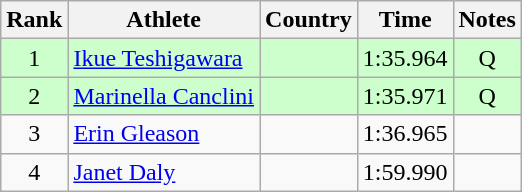<table class="wikitable" style="text-align:center">
<tr>
<th>Rank</th>
<th>Athlete</th>
<th>Country</th>
<th>Time</th>
<th>Notes</th>
</tr>
<tr bgcolor=ccffcc>
<td>1</td>
<td align=left><a href='#'>Ikue Teshigawara</a></td>
<td align=left></td>
<td>1:35.964</td>
<td>Q</td>
</tr>
<tr bgcolor=ccffcc>
<td>2</td>
<td align=left><a href='#'>Marinella Canclini</a></td>
<td align=left></td>
<td>1:35.971</td>
<td>Q</td>
</tr>
<tr>
<td>3</td>
<td align=left><a href='#'>Erin Gleason</a></td>
<td align=left></td>
<td>1:36.965</td>
<td></td>
</tr>
<tr>
<td>4</td>
<td align=left><a href='#'>Janet Daly</a></td>
<td align=left></td>
<td>1:59.990</td>
<td></td>
</tr>
</table>
